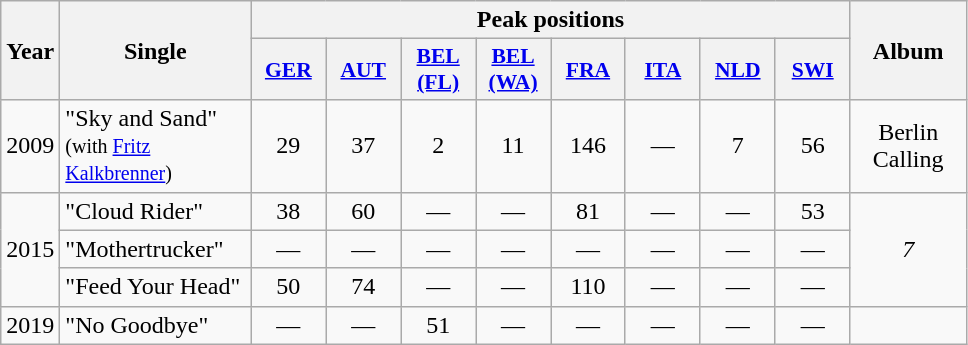<table class="wikitable">
<tr>
<th rowspan="2" style="text-align:center; width:10px;">Year</th>
<th rowspan="2" style="text-align:center; width:120px;">Single</th>
<th colspan="8" style="text-align:center; width:20px;">Peak positions</th>
<th rowspan="2" style="text-align:center; width:70px;">Album</th>
</tr>
<tr>
<th scope="col" style="width:3em;font-size:90%;"><a href='#'>GER</a><br></th>
<th scope="col" style="width:3em;font-size:90%;"><a href='#'>AUT</a><br></th>
<th scope="col" style="width:3em;font-size:90%;"><a href='#'>BEL<br>(FL)</a><br></th>
<th scope="col" style="width:3em;font-size:90%;"><a href='#'>BEL<br>(WA)</a><br></th>
<th scope="col" style="width:3em;font-size:90%;"><a href='#'>FRA</a><br></th>
<th scope="col" style="width:3em;font-size:90%;"><a href='#'>ITA</a><br></th>
<th scope="col" style="width:3em;font-size:90%;"><a href='#'>NLD</a><br></th>
<th scope="col" style="width:3em;font-size:90%;"><a href='#'>SWI</a><br></th>
</tr>
<tr>
<td style="text-align:center;">2009</td>
<td>"Sky and Sand"<br><small>(with <a href='#'>Fritz Kalkbrenner</a>)</small></td>
<td style="text-align:center;">29</td>
<td style="text-align:center;">37</td>
<td style="text-align:center;">2</td>
<td style="text-align:center;">11</td>
<td style="text-align:center;">146</td>
<td style="text-align:center;">—</td>
<td style="text-align:center;">7</td>
<td style="text-align:center;">56</td>
<td style="text-align:center;">Berlin Calling</td>
</tr>
<tr>
<td style="text-align:center;" rowspan="3">2015</td>
<td>"Cloud Rider"</td>
<td style="text-align:center;">38</td>
<td style="text-align:center;">60</td>
<td style="text-align:center;">—</td>
<td style="text-align:center;">—</td>
<td style="text-align:center;">81</td>
<td style="text-align:center;">—</td>
<td style="text-align:center;">—</td>
<td style="text-align:center;">53</td>
<td style="text-align:center;" rowspan="3"><em>7</em></td>
</tr>
<tr>
<td>"Mothertrucker"</td>
<td style="text-align:center;">—</td>
<td style="text-align:center;">—</td>
<td style="text-align:center;">—</td>
<td style="text-align:center;">—</td>
<td style="text-align:center;">—</td>
<td style="text-align:center;">—</td>
<td style="text-align:center;">—</td>
<td style="text-align:center;">—</td>
</tr>
<tr>
<td>"Feed Your Head"</td>
<td style="text-align:center;">50</td>
<td style="text-align:center;">74</td>
<td style="text-align:center;">—</td>
<td style="text-align:center;">—</td>
<td style="text-align:center;">110</td>
<td style="text-align:center;">—</td>
<td style="text-align:center;">—</td>
<td style="text-align:center;">—</td>
</tr>
<tr>
<td style="text-align:center;">2019</td>
<td>"No Goodbye"</td>
<td style="text-align:center;">—</td>
<td style="text-align:center;">—</td>
<td style="text-align:center;">51</td>
<td style="text-align:center;">—</td>
<td style="text-align:center;">—</td>
<td style="text-align:center;">—</td>
<td style="text-align:center;">—</td>
<td style="text-align:center;">—</td>
<td></td>
</tr>
</table>
